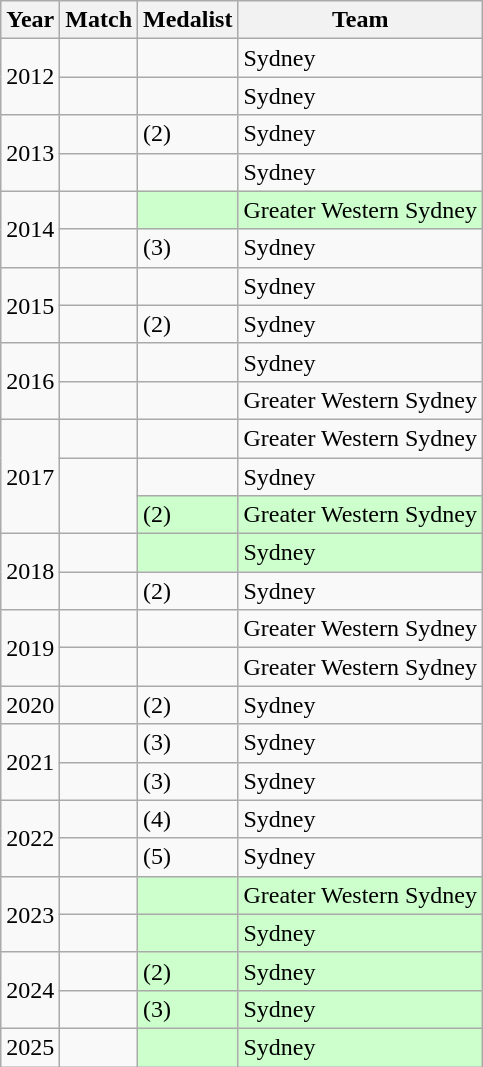<table class="wikitable sortable">
<tr>
<th>Year</th>
<th>Match</th>
<th>Medalist</th>
<th>Team</th>
</tr>
<tr>
<td rowspan="2">2012</td>
<td></td>
<td></td>
<td>Sydney</td>
</tr>
<tr>
<td></td>
<td></td>
<td>Sydney</td>
</tr>
<tr>
<td rowspan="2">2013</td>
<td></td>
<td> (2)</td>
<td>Sydney</td>
</tr>
<tr>
<td></td>
<td></td>
<td>Sydney</td>
</tr>
<tr>
<td rowspan="2">2014</td>
<td></td>
<td style="background:#ccffcc;"></td>
<td style="background:#ccffcc;">Greater Western Sydney</td>
</tr>
<tr>
<td></td>
<td> (3)</td>
<td>Sydney</td>
</tr>
<tr>
<td rowspan="2">2015</td>
<td></td>
<td></td>
<td>Sydney</td>
</tr>
<tr>
<td></td>
<td> (2)</td>
<td>Sydney</td>
</tr>
<tr>
<td rowspan="2">2016</td>
<td></td>
<td></td>
<td>Sydney</td>
</tr>
<tr>
<td></td>
<td></td>
<td>Greater Western Sydney</td>
</tr>
<tr>
<td rowspan="3">2017</td>
<td></td>
<td></td>
<td>Greater Western Sydney</td>
</tr>
<tr>
<td rowspan="2"></td>
<td></td>
<td>Sydney</td>
</tr>
<tr>
<td style="background:#ccffcc;"> (2)</td>
<td style="background:#ccffcc;">Greater Western Sydney</td>
</tr>
<tr>
<td rowspan="2">2018</td>
<td></td>
<td style="background:#ccffcc;"></td>
<td style="background:#ccffcc;">Sydney</td>
</tr>
<tr>
<td></td>
<td> (2)</td>
<td>Sydney</td>
</tr>
<tr>
<td rowspan="2">2019</td>
<td></td>
<td></td>
<td>Greater Western Sydney</td>
</tr>
<tr>
<td></td>
<td></td>
<td>Greater Western Sydney</td>
</tr>
<tr>
<td>2020</td>
<td></td>
<td> (2)</td>
<td>Sydney</td>
</tr>
<tr>
<td rowspan="2">2021</td>
<td></td>
<td> (3)</td>
<td>Sydney</td>
</tr>
<tr>
<td></td>
<td> (3)</td>
<td>Sydney</td>
</tr>
<tr>
<td rowspan="2">2022</td>
<td></td>
<td> (4)</td>
<td>Sydney</td>
</tr>
<tr>
<td></td>
<td> (5)</td>
<td>Sydney</td>
</tr>
<tr>
<td rowspan="2">2023</td>
<td></td>
<td style="background:#ccffcc;"></td>
<td style="background:#ccffcc;">Greater Western Sydney</td>
</tr>
<tr>
<td></td>
<td style="background:#ccffcc;"></td>
<td style="background:#ccffcc;">Sydney</td>
</tr>
<tr>
<td rowspan="2">2024</td>
<td></td>
<td style="background:#ccffcc;"> (2)</td>
<td style="background:#ccffcc;">Sydney</td>
</tr>
<tr>
<td></td>
<td style="background:#ccffcc;"> (3)</td>
<td style="background:#ccffcc;">Sydney</td>
</tr>
<tr>
<td rowspan="2">2025</td>
<td></td>
<td style="background:#ccffcc;"></td>
<td style="background:#ccffcc;">Sydney</td>
</tr>
</table>
